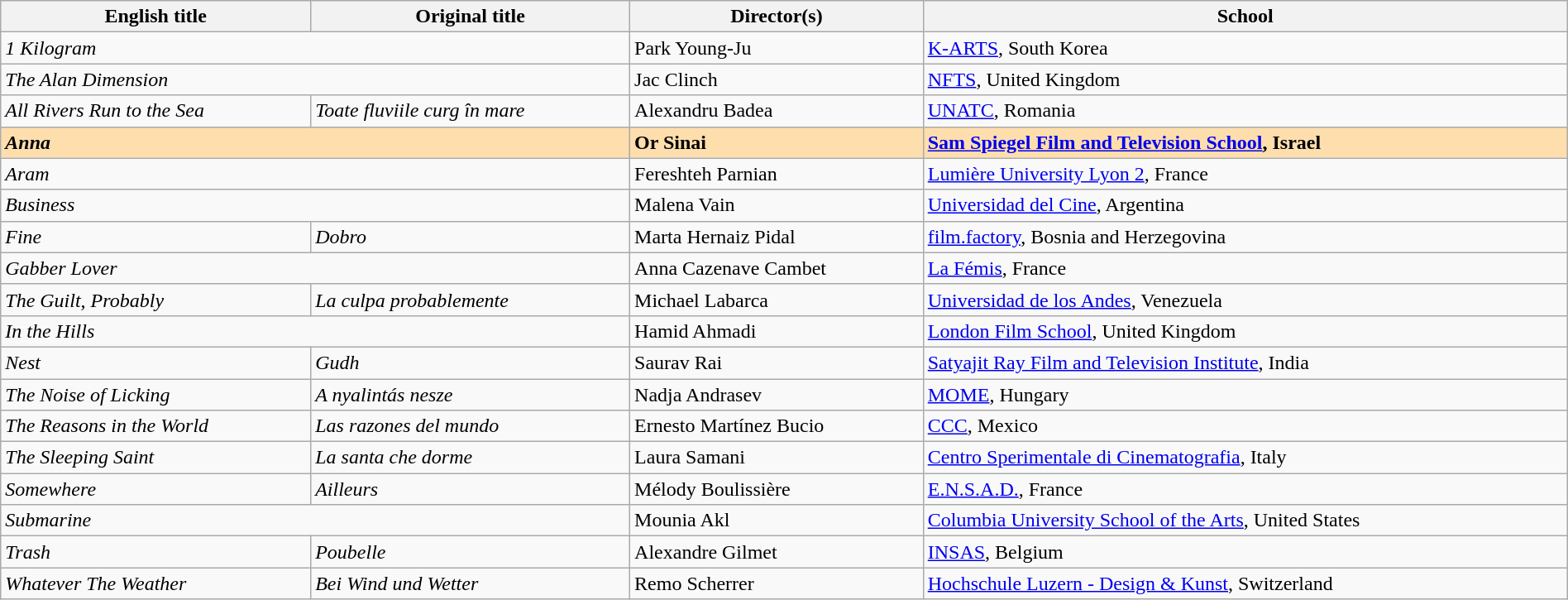<table class="wikitable" style="width:100%;" cellpadding="5">
<tr>
<th scope="col">English title</th>
<th scope="col">Original title</th>
<th scope="col">Director(s)</th>
<th scope="col">School</th>
</tr>
<tr>
<td colspan=2><em>1 Kilogram</em></td>
<td data-sort-value="Young">Park Young-Ju</td>
<td><a href='#'>K-ARTS</a>, South Korea</td>
</tr>
<tr>
<td colspan=2 data-sort-value="Alan"><em>The Alan Dimension</em></td>
<td data-sort-value="Clinch">Jac Clinch</td>
<td><a href='#'>NFTS</a>, United Kingdom</td>
</tr>
<tr>
<td><em>All Rivers Run to the Sea</em></td>
<td><em>Toate fluviile curg în mare</em></td>
<td data-sort-value="Badea">Alexandru Badea</td>
<td><a href='#'>UNATC</a>, Romania</td>
</tr>
<tr style="background:#FFDEAD;">
<td colspan=2><strong><em>Anna</em></strong></td>
<td data-sort-value="Sinai"><strong>Or Sinai</strong></td>
<td><strong><a href='#'>Sam Spiegel Film and Television School</a>, Israel</strong></td>
</tr>
<tr>
<td colspan=2><em>Aram</em></td>
<td data-sort-value="Parnian">Fereshteh Parnian</td>
<td><a href='#'>Lumière University Lyon 2</a>, France</td>
</tr>
<tr>
<td colspan=2><em>Business</em></td>
<td data-sort-value="Vain">Malena Vain</td>
<td><a href='#'>Universidad del Cine</a>, Argentina</td>
</tr>
<tr>
<td><em>Fine</em></td>
<td><em>Dobro</em></td>
<td data-sort-value="Pidal">Marta Hernaiz Pidal</td>
<td><a href='#'>film.factory</a>, Bosnia and Herzegovina</td>
</tr>
<tr>
<td colspan=2><em>Gabber Lover</em></td>
<td data-sort-value="Cambet">Anna Cazenave Cambet</td>
<td><a href='#'>La Fémis</a>, France</td>
</tr>
<tr>
<td data-sort-value="Guilt"><em>The Guilt, Probably</em></td>
<td data-sort-value="Culpa"><em>La culpa probablemente</em></td>
<td data-sort-value="Labarca">Michael Labarca</td>
<td><a href='#'>Universidad de los Andes</a>, Venezuela</td>
</tr>
<tr>
<td colspan=2><em>In the Hills</em></td>
<td data-sort-value="Ahmadi">Hamid Ahmadi</td>
<td><a href='#'>London Film School</a>, United Kingdom</td>
</tr>
<tr>
<td><em>Nest</em></td>
<td><em>Gudh</em></td>
<td data-sort-value="Rai">Saurav Rai</td>
<td><a href='#'>Satyajit Ray Film and Television Institute</a>, India</td>
</tr>
<tr>
<td data-sort-value="Noise"><em>The Noise of Licking</em></td>
<td data-sort-value="Nyalintás"><em>A nyalintás nesze</em></td>
<td data-sort-value="Andrasev">Nadja Andrasev</td>
<td><a href='#'>MOME</a>, Hungary</td>
</tr>
<tr>
<td data-sort-value="Reasons"><em>The Reasons in the World</em></td>
<td data-sort-value="Razones"><em>Las razones del mundo</em></td>
<td data-sort-value="Bucio">Ernesto Martínez Bucio</td>
<td><a href='#'>CCC</a>, Mexico</td>
</tr>
<tr>
<td data-sort-value="Sleeping"><em>The Sleeping Saint</em></td>
<td data-sort-value="Santa"><em>La santa che dorme</em></td>
<td data-sort-value="Samani">Laura Samani</td>
<td><a href='#'>Centro Sperimentale di Cinematografia</a>, Italy</td>
</tr>
<tr>
<td><em>Somewhere</em></td>
<td><em>Ailleurs</em></td>
<td data-sort-value="Boulissière">Mélody Boulissière</td>
<td><a href='#'>E.N.S.A.D.</a>, France</td>
</tr>
<tr>
<td colspan=2><em>Submarine</em></td>
<td data-sort-value="Akl">Mounia Akl</td>
<td><a href='#'>Columbia University School of the Arts</a>, United States</td>
</tr>
<tr>
<td><em>Trash</em></td>
<td><em>Poubelle</em></td>
<td data-sort-value="Gilmet">Alexandre Gilmet</td>
<td><a href='#'>INSAS</a>, Belgium</td>
</tr>
<tr>
<td><em>Whatever The Weather</em></td>
<td><em>Bei Wind und Wetter</em></td>
<td data-sort-value="Scherrer">Remo Scherrer</td>
<td><a href='#'>Hochschule Luzern - Design & Kunst</a>, Switzerland</td>
</tr>
</table>
